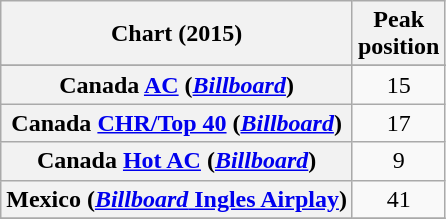<table class="wikitable sortable plainrowheaders" style="text-align:center">
<tr>
<th>Chart (2015)</th>
<th>Peak <br> position</th>
</tr>
<tr>
</tr>
<tr>
<th scope="row">Canada <a href='#'>AC</a> (<a href='#'><em>Billboard</em></a>)</th>
<td>15</td>
</tr>
<tr>
<th scope="row">Canada <a href='#'>CHR/Top 40</a> (<a href='#'><em>Billboard</em></a>)</th>
<td>17</td>
</tr>
<tr>
<th scope="row">Canada <a href='#'>Hot AC</a> (<a href='#'><em>Billboard</em></a>)</th>
<td>9</td>
</tr>
<tr>
<th scope="row">Mexico (<a href='#'><em>Billboard</em> Ingles Airplay</a>)</th>
<td align="center">41</td>
</tr>
<tr>
</tr>
</table>
